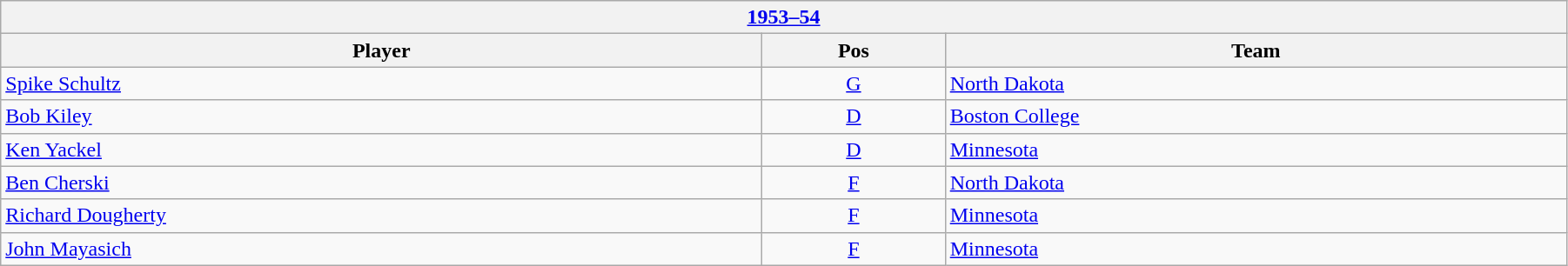<table class="wikitable" width=95%>
<tr>
<th colspan=3><a href='#'>1953–54</a></th>
</tr>
<tr>
<th>Player</th>
<th>Pos</th>
<th>Team</th>
</tr>
<tr>
<td><a href='#'>Spike Schultz</a></td>
<td style="text-align:center;"><a href='#'>G</a></td>
<td><a href='#'>North Dakota</a></td>
</tr>
<tr>
<td><a href='#'>Bob Kiley</a></td>
<td style="text-align:center;"><a href='#'>D</a></td>
<td><a href='#'>Boston College</a></td>
</tr>
<tr>
<td><a href='#'>Ken Yackel</a></td>
<td style="text-align:center;"><a href='#'>D</a></td>
<td><a href='#'>Minnesota</a></td>
</tr>
<tr>
<td><a href='#'>Ben Cherski</a></td>
<td style="text-align:center;"><a href='#'>F</a></td>
<td><a href='#'>North Dakota</a></td>
</tr>
<tr>
<td><a href='#'>Richard Dougherty</a></td>
<td style="text-align:center;"><a href='#'>F</a></td>
<td><a href='#'>Minnesota</a></td>
</tr>
<tr>
<td><a href='#'>John Mayasich</a></td>
<td style="text-align:center;"><a href='#'>F</a></td>
<td><a href='#'>Minnesota</a></td>
</tr>
</table>
